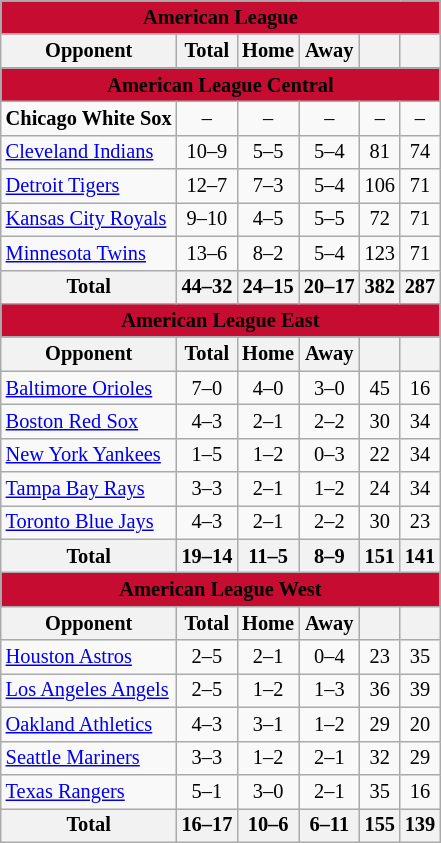<table class="wikitable" style="font-size:85%; text-align:center;">
<tr>
<td colspan="7" style="text-align:center; background:#C60C30;"><span><strong>American League</strong></span></td>
</tr>
<tr>
<th>Opponent</th>
<th>Total</th>
<th>Home</th>
<th>Away</th>
<th></th>
<th></th>
</tr>
<tr>
<td colspan="7" style="text-align:center; background:#C60C30;"><span><strong>American League Central</strong></span></td>
</tr>
<tr>
<td style="text-align:left;"><strong>Chicago White Sox</strong></td>
<td>–</td>
<td>–</td>
<td>–</td>
<td>–</td>
<td>–</td>
</tr>
<tr>
<td style="text-align:left;"><a href='#'>Cleveland Indians</a></td>
<td>10–9</td>
<td>5–5</td>
<td>5–4</td>
<td>81</td>
<td>74</td>
</tr>
<tr>
<td style="text-align:left;"><a href='#'>Detroit Tigers</a></td>
<td>12–7</td>
<td>7–3</td>
<td>5–4</td>
<td>106</td>
<td>71</td>
</tr>
<tr>
<td style="text-align:left;"><a href='#'>Kansas City Royals</a></td>
<td>9–10</td>
<td>4–5</td>
<td>5–5</td>
<td>72</td>
<td>71</td>
</tr>
<tr>
<td style="text-align:left;"><a href='#'>Minnesota Twins</a></td>
<td>13–6</td>
<td>8–2</td>
<td>5–4</td>
<td>123</td>
<td>71</td>
</tr>
<tr>
<th>Total</th>
<th>44–32</th>
<th>24–15</th>
<th>20–17</th>
<th>382</th>
<th>287</th>
</tr>
<tr>
<td colspan="7" style="text-align:center; background:#C60C30;"><span><strong>American League East</strong></span></td>
</tr>
<tr>
<th>Opponent</th>
<th>Total</th>
<th>Home</th>
<th>Away</th>
<th></th>
<th></th>
</tr>
<tr>
<td style="text-align:left;"><a href='#'>Baltimore Orioles</a></td>
<td>7–0</td>
<td>4–0</td>
<td>3–0</td>
<td>45</td>
<td>16</td>
</tr>
<tr>
<td style="text-align:left;"><a href='#'>Boston Red Sox</a></td>
<td>4–3</td>
<td>2–1</td>
<td>2–2</td>
<td>30</td>
<td>34</td>
</tr>
<tr>
<td style="text-align:left;"><a href='#'>New York Yankees</a></td>
<td>1–5</td>
<td>1–2</td>
<td>0–3</td>
<td>22</td>
<td>34</td>
</tr>
<tr>
<td style="text-align:left;"><a href='#'>Tampa Bay Rays</a></td>
<td>3–3</td>
<td>2–1</td>
<td>1–2</td>
<td>24</td>
<td>34</td>
</tr>
<tr>
<td style="text-align:left;"><a href='#'>Toronto Blue Jays</a></td>
<td>4–3</td>
<td>2–1</td>
<td>2–2</td>
<td>30</td>
<td>23</td>
</tr>
<tr>
<th>Total</th>
<th>19–14</th>
<th>11–5</th>
<th>8–9</th>
<th>151</th>
<th>141</th>
</tr>
<tr>
<td colspan="7" style="text-align:center; background:#C60C30;"><span><strong>American League West</strong></span></td>
</tr>
<tr>
<th>Opponent</th>
<th>Total</th>
<th>Home</th>
<th>Away</th>
<th></th>
<th></th>
</tr>
<tr>
<td style="text-align:left;"><a href='#'>Houston Astros</a></td>
<td>2–5</td>
<td>2–1</td>
<td>0–4</td>
<td>23</td>
<td>35</td>
</tr>
<tr>
<td style="text-align:left;"><a href='#'>Los Angeles Angels</a></td>
<td>2–5</td>
<td>1–2</td>
<td>1–3</td>
<td>36</td>
<td>39</td>
</tr>
<tr>
<td style="text-align:left;"><a href='#'>Oakland Athletics</a></td>
<td>4–3</td>
<td>3–1</td>
<td>1–2</td>
<td>29</td>
<td>20</td>
</tr>
<tr>
<td style="text-align:left;"><a href='#'>Seattle Mariners</a></td>
<td>3–3</td>
<td>1–2</td>
<td>2–1</td>
<td>32</td>
<td>29</td>
</tr>
<tr>
<td style="text-align:left;"><a href='#'>Texas Rangers</a></td>
<td>5–1</td>
<td>3–0</td>
<td>2–1</td>
<td>35</td>
<td>16</td>
</tr>
<tr>
<th>Total</th>
<th>16–17</th>
<th>10–6</th>
<th>6–11</th>
<th>155</th>
<th>139</th>
</tr>
</table>
